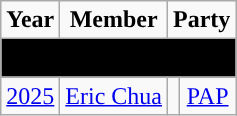<table class="wikitable" align="center" style="text-align:center">
<tr>
<td><strong>Year</strong></td>
<td><strong>Member</strong></td>
<td colspan="2"><strong>Party</strong></td>
</tr>
<tr>
<td colspan=4 bgcolor=black><span><strong>Formation</strong></span></td>
</tr>
<tr>
<td><a href='#'>2025</a></td>
<td><a href='#'>Eric Chua</a></td>
<td></td>
<td><a href='#'>PAP</a></td>
</tr>
</table>
